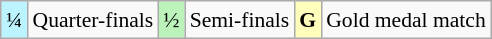<table class="wikitable" style="margin:0.5em auto; font-size:90%; line-height:1.25em; text-align:center">
<tr>
<td bgcolor="#BBF3FF">¼</td>
<td>Quarter-finals</td>
<td bgcolor="#BBF3BB">½</td>
<td>Semi-finals</td>
<td bgcolor="#FFFFBB"><strong>G</strong></td>
<td>Gold medal match</td>
</tr>
</table>
